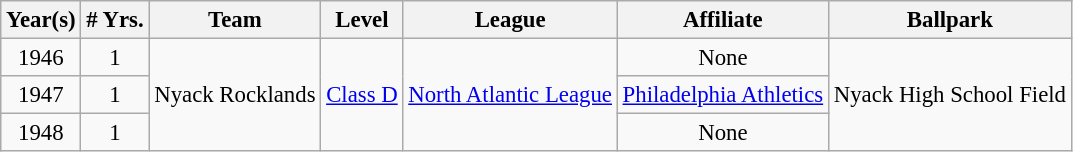<table class="wikitable" style="text-align:center; font-size: 95%;">
<tr>
<th>Year(s)</th>
<th># Yrs.</th>
<th>Team</th>
<th>Level</th>
<th>League</th>
<th>Affiliate</th>
<th>Ballpark</th>
</tr>
<tr>
<td>1946</td>
<td>1</td>
<td rowspan=3>Nyack Rocklands</td>
<td rowspan=3><a href='#'>Class D</a></td>
<td rowspan=3><a href='#'>North Atlantic League</a></td>
<td>None</td>
<td rowspan=3>Nyack High School Field</td>
</tr>
<tr>
<td>1947</td>
<td>1</td>
<td><a href='#'>Philadelphia Athletics</a></td>
</tr>
<tr>
<td>1948</td>
<td>1</td>
<td>None</td>
</tr>
</table>
